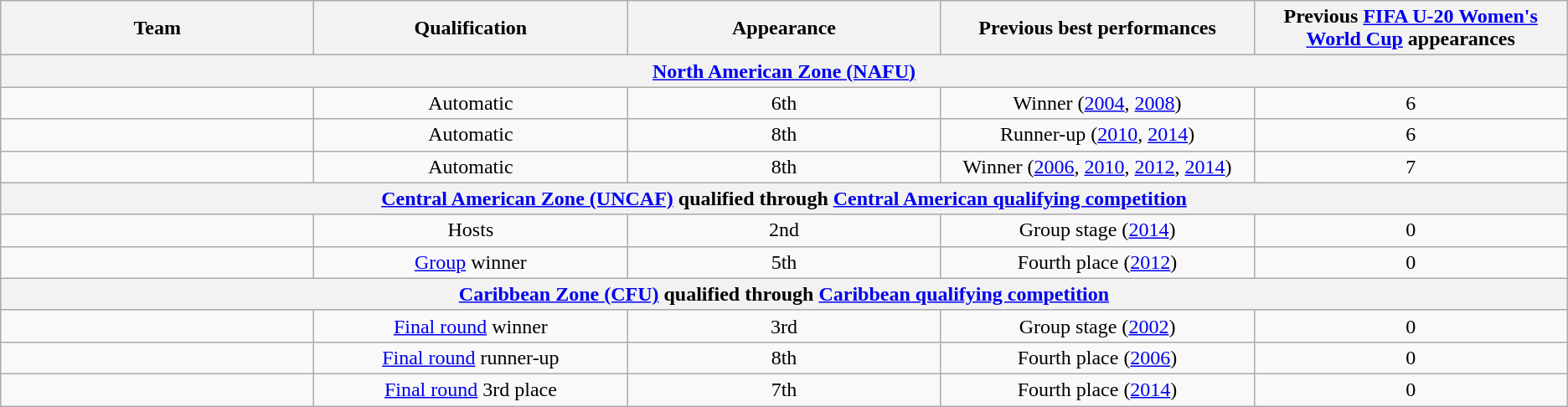<table class="wikitable">
<tr>
<th width=20%>Team</th>
<th width=20%>Qualification</th>
<th width=20%>Appearance</th>
<th width=20%>Previous best performances</th>
<th width=20%>Previous <a href='#'>FIFA U-20 Women's World Cup</a> appearances</th>
</tr>
<tr>
<th colspan=5><strong><a href='#'>North American Zone (NAFU)</a></strong></th>
</tr>
<tr>
<td align=left></td>
<td align=center>Automatic</td>
<td align=center>6th</td>
<td align=center>Winner (<a href='#'>2004</a>, <a href='#'>2008</a>)</td>
<td align=center>6</td>
</tr>
<tr>
<td align=left></td>
<td align=center>Automatic</td>
<td align=center>8th</td>
<td align=center>Runner-up (<a href='#'>2010</a>, <a href='#'>2014</a>)</td>
<td align=center>6</td>
</tr>
<tr>
<td align=left></td>
<td align=center>Automatic</td>
<td align=center>8th</td>
<td align=center>Winner (<a href='#'>2006</a>, <a href='#'>2010</a>, <a href='#'>2012</a>, <a href='#'>2014</a>)</td>
<td align=center>7</td>
</tr>
<tr>
<th colspan=5><strong><a href='#'>Central American Zone (UNCAF)</a> qualified through <a href='#'>Central American qualifying competition</a></strong></th>
</tr>
<tr>
<td align=left></td>
<td align=center>Hosts</td>
<td align=center>2nd</td>
<td align=center>Group stage (<a href='#'>2014</a>)</td>
<td align=center>0</td>
</tr>
<tr>
<td align=left></td>
<td align=center><a href='#'>Group</a> winner</td>
<td align=center>5th</td>
<td align=center>Fourth place (<a href='#'>2012</a>)</td>
<td align=center>0</td>
</tr>
<tr>
<th colspan=5><strong><a href='#'>Caribbean Zone (CFU)</a> qualified through <a href='#'>Caribbean qualifying competition</a></strong></th>
</tr>
<tr>
<td align=left></td>
<td align=center><a href='#'>Final round</a> winner</td>
<td align=center>3rd</td>
<td align=center>Group stage (<a href='#'>2002</a>)</td>
<td align=center>0</td>
</tr>
<tr>
<td align=left></td>
<td align=center><a href='#'>Final round</a> runner-up</td>
<td align=center>8th</td>
<td align=center>Fourth place (<a href='#'>2006</a>)</td>
<td align=center>0</td>
</tr>
<tr>
<td align=left></td>
<td align=center><a href='#'>Final round</a> 3rd place</td>
<td align=center>7th</td>
<td align=center>Fourth place (<a href='#'>2014</a>)</td>
<td align=center>0</td>
</tr>
</table>
